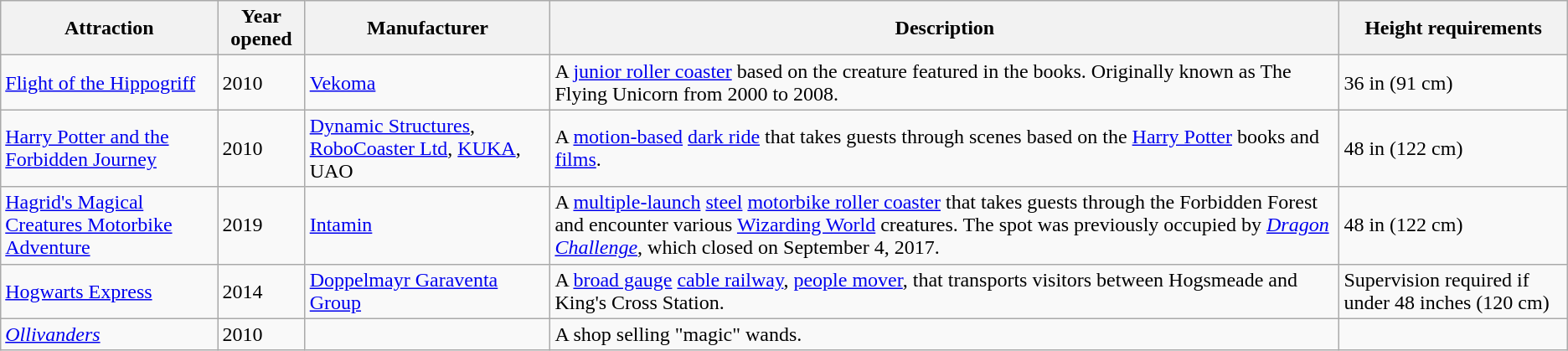<table class="wikitable">
<tr>
<th>Attraction</th>
<th>Year opened</th>
<th>Manufacturer</th>
<th>Description</th>
<th>Height requirements</th>
</tr>
<tr>
<td><a href='#'>Flight of the Hippogriff</a></td>
<td>2010</td>
<td><a href='#'>Vekoma</a></td>
<td>A <a href='#'>junior roller coaster</a> based on the creature featured in the books. Originally known as The Flying Unicorn from 2000 to 2008.</td>
<td>36 in (91 cm)</td>
</tr>
<tr>
<td><a href='#'>Harry Potter and the Forbidden Journey</a></td>
<td>2010</td>
<td><a href='#'>Dynamic Structures</a>, <a href='#'>RoboCoaster Ltd</a>, <a href='#'>KUKA</a>, UAO</td>
<td>A <a href='#'>motion-based</a> <a href='#'>dark ride</a> that takes guests through scenes based on the <a href='#'>Harry Potter</a> books and <a href='#'>films</a>.</td>
<td>48 in (122 cm)</td>
</tr>
<tr>
<td><a href='#'>Hagrid's Magical Creatures Motorbike Adventure</a></td>
<td>2019</td>
<td><a href='#'>Intamin</a></td>
<td>A <a href='#'>multiple-launch</a> <a href='#'>steel</a> <a href='#'>motorbike roller coaster</a> that takes guests through the Forbidden Forest and encounter various <a href='#'>Wizarding World</a> creatures. The spot was previously occupied by <em><a href='#'>Dragon Challenge</a></em>, which closed on September 4, 2017.</td>
<td>48 in (122 cm)</td>
</tr>
<tr>
<td><a href='#'>Hogwarts Express</a></td>
<td>2014</td>
<td><a href='#'>Doppelmayr Garaventa Group</a></td>
<td>A <a href='#'>broad gauge</a> <a href='#'>cable railway</a>, <a href='#'>people mover</a>, that transports visitors between Hogsmeade and King's Cross Station.</td>
<td>Supervision required if under 48 inches (120 cm)</td>
</tr>
<tr>
<td><a href='#'><em>Ollivanders</em></a></td>
<td>2010</td>
<td></td>
<td>A shop selling "magic" wands.</td>
<td></td>
</tr>
</table>
